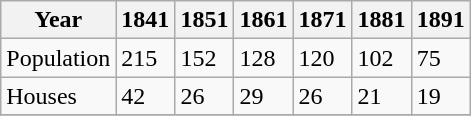<table class="wikitable">
<tr>
<th>Year</th>
<th>1841</th>
<th>1851</th>
<th>1861</th>
<th>1871</th>
<th>1881</th>
<th>1891</th>
</tr>
<tr>
<td>Population</td>
<td>215</td>
<td>152</td>
<td>128</td>
<td>120</td>
<td>102</td>
<td>75</td>
</tr>
<tr>
<td>Houses</td>
<td>42</td>
<td>26</td>
<td>29</td>
<td>26</td>
<td>21</td>
<td>19</td>
</tr>
<tr>
</tr>
</table>
